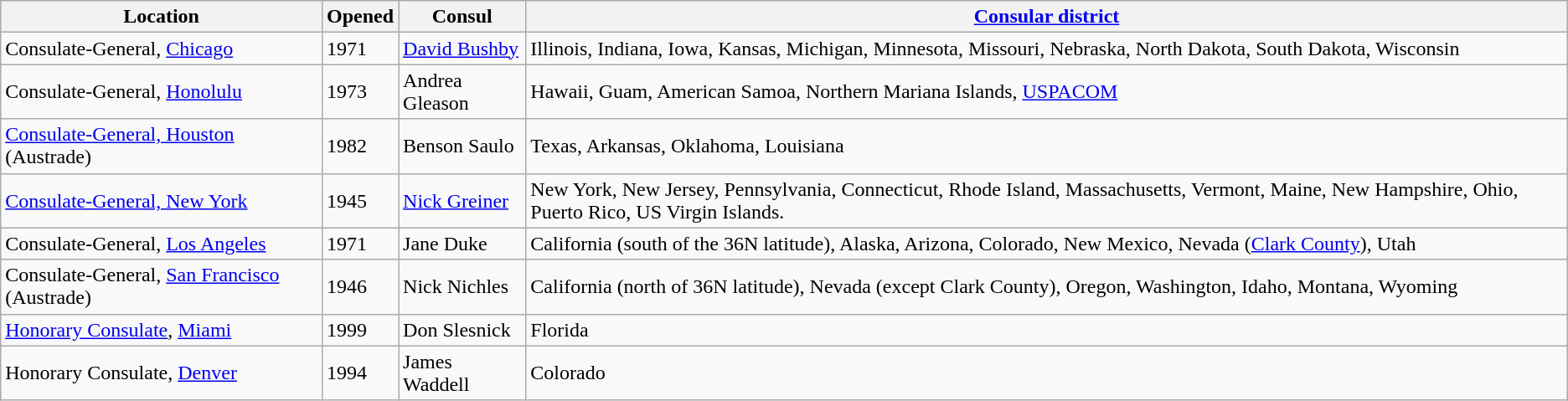<table class="wikitable">
<tr>
<th>Location</th>
<th>Opened</th>
<th>Consul</th>
<th><a href='#'>Consular district</a></th>
</tr>
<tr>
<td>Consulate-General, <a href='#'>Chicago</a></td>
<td>1971</td>
<td><a href='#'>David Bushby</a></td>
<td>Illinois, Indiana, Iowa, Kansas, Michigan, Minnesota, Missouri, Nebraska, North Dakota, South Dakota, Wisconsin</td>
</tr>
<tr>
<td>Consulate-General, <a href='#'>Honolulu</a></td>
<td>1973</td>
<td>Andrea Gleason</td>
<td>Hawaii, Guam, American Samoa, Northern Mariana Islands, <a href='#'>USPACOM</a></td>
</tr>
<tr>
<td><a href='#'>Consulate-General, Houston</a> (Austrade)</td>
<td>1982</td>
<td>Benson Saulo</td>
<td>Texas, Arkansas, Oklahoma, Louisiana</td>
</tr>
<tr>
<td><a href='#'>Consulate-General, New York</a></td>
<td>1945</td>
<td><a href='#'>Nick Greiner</a></td>
<td>New York, New Jersey, Pennsylvania, Connecticut, Rhode Island, Massachusetts, Vermont, Maine, New Hampshire, Ohio, Puerto Rico, US Virgin Islands.</td>
</tr>
<tr>
<td>Consulate-General, <a href='#'>Los Angeles</a></td>
<td>1971</td>
<td>Jane Duke</td>
<td>California (south of the 36N latitude), Alaska, Arizona, Colorado, New Mexico, Nevada (<a href='#'>Clark County</a>), Utah</td>
</tr>
<tr>
<td>Consulate-General, <a href='#'>San Francisco</a> (Austrade)</td>
<td>1946</td>
<td>Nick Nichles</td>
<td>California (north of 36N latitude), Nevada (except Clark County), Oregon, Washington, Idaho, Montana, Wyoming</td>
</tr>
<tr>
<td><a href='#'>Honorary Consulate</a>, <a href='#'>Miami</a></td>
<td>1999</td>
<td>Don Slesnick</td>
<td>Florida</td>
</tr>
<tr>
<td>Honorary Consulate, <a href='#'>Denver</a></td>
<td>1994</td>
<td>James Waddell</td>
<td>Colorado</td>
</tr>
</table>
